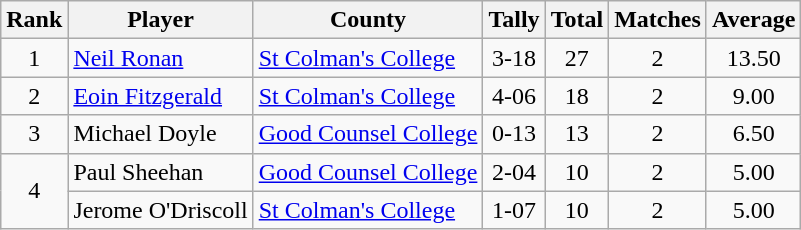<table class="wikitable">
<tr>
<th>Rank</th>
<th>Player</th>
<th>County</th>
<th>Tally</th>
<th>Total</th>
<th>Matches</th>
<th>Average</th>
</tr>
<tr>
<td rowspan=1 align=center>1</td>
<td><a href='#'>Neil Ronan</a></td>
<td><a href='#'>St Colman's College</a></td>
<td align=center>3-18</td>
<td align=center>27</td>
<td align=center>2</td>
<td align=center>13.50</td>
</tr>
<tr>
<td rowspan=1 align=center>2</td>
<td><a href='#'>Eoin Fitzgerald</a></td>
<td><a href='#'>St Colman's College</a></td>
<td align=center>4-06</td>
<td align=center>18</td>
<td align=center>2</td>
<td align=center>9.00</td>
</tr>
<tr>
<td rowspan=1 align=center>3</td>
<td>Michael Doyle</td>
<td><a href='#'>Good Counsel College</a></td>
<td align=center>0-13</td>
<td align=center>13</td>
<td align=center>2</td>
<td align=center>6.50</td>
</tr>
<tr>
<td rowspan=2 align=center>4</td>
<td>Paul Sheehan</td>
<td><a href='#'>Good Counsel College</a></td>
<td align=center>2-04</td>
<td align=center>10</td>
<td align=center>2</td>
<td align=center>5.00</td>
</tr>
<tr>
<td>Jerome O'Driscoll</td>
<td><a href='#'>St Colman's College</a></td>
<td align=center>1-07</td>
<td align=center>10</td>
<td align=center>2</td>
<td align=center>5.00</td>
</tr>
</table>
